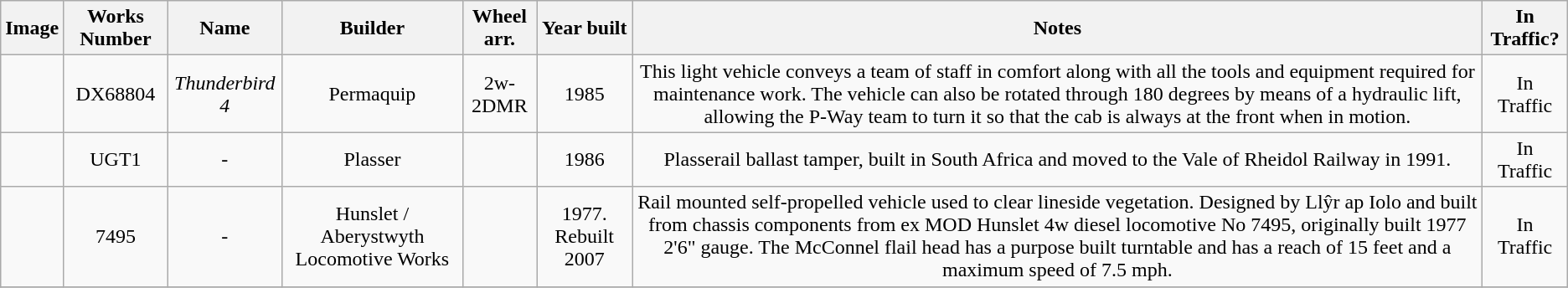<table class="sort wikitable sortable">
<tr>
<th>Image</th>
<th>Works Number</th>
<th>Name</th>
<th>Builder</th>
<th>Wheel <br>arr.</th>
<th>Year built</th>
<th>Notes</th>
<th>In Traffic?</th>
</tr>
<tr>
<td></td>
<td align=center>DX68804</td>
<td align=center><em>Thunderbird 4</em></td>
<td align=center>Permaquip</td>
<td align=center>2w-2DMR</td>
<td align=center>1985</td>
<td align=center>This light vehicle conveys a team of staff in comfort along with all the tools and equipment required for maintenance work. The vehicle can also be rotated through 180 degrees by means of a hydraulic lift, allowing the P-Way team to turn it so that the cab is always at the front when in motion.</td>
<td align=center>In Traffic</td>
</tr>
<tr>
<td></td>
<td align=center>UGT1</td>
<td align=center>-</td>
<td align=center>Plasser</td>
<td align=center></td>
<td align=center>1986</td>
<td align=center>Plasserail ballast tamper, built in South Africa and moved to the Vale of Rheidol Railway in 1991.</td>
<td align=center>In Traffic</td>
</tr>
<tr>
<td></td>
<td align=center>7495</td>
<td align=center>-</td>
<td align=center>Hunslet / Aberystwyth Locomotive Works</td>
<td align=center></td>
<td align=center>1977. Rebuilt 2007</td>
<td align=center>Rail mounted self-propelled vehicle used to clear lineside vegetation. Designed by Llŷr ap Iolo and built from chassis components from ex MOD Hunslet 4w diesel locomotive No 7495, originally built 1977 2'6" gauge. The McConnel flail head has a purpose built turntable and has a reach of 15 feet and a maximum speed of 7.5 mph.</td>
<td align=center>In Traffic</td>
</tr>
<tr>
</tr>
</table>
